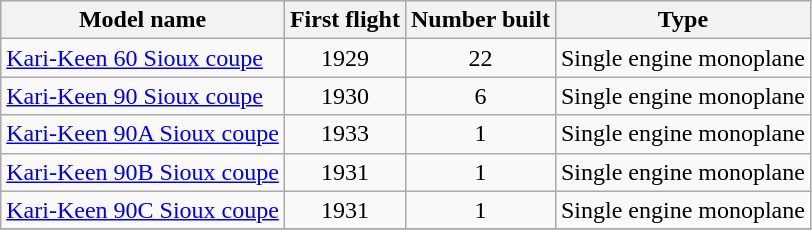<table class="wikitable sortable">
<tr>
<th>Model name</th>
<th>First flight</th>
<th>Number built</th>
<th>Type</th>
</tr>
<tr>
<td align=left><a href='#'>Kari-Keen 60 Sioux coupe</a></td>
<td align=center>1929</td>
<td align=center>22</td>
<td align=left>Single engine monoplane</td>
</tr>
<tr>
<td align=left><a href='#'>Kari-Keen 90 Sioux coupe</a></td>
<td align=center>1930</td>
<td align=center>6</td>
<td align=left>Single engine monoplane</td>
</tr>
<tr>
<td align=left><a href='#'>Kari-Keen 90A Sioux coupe</a></td>
<td align=center>1933</td>
<td align=center>1</td>
<td align=left>Single engine monoplane</td>
</tr>
<tr>
<td align=left><a href='#'>Kari-Keen 90B Sioux coupe</a></td>
<td align=center>1931</td>
<td align=center>1</td>
<td align=left>Single engine monoplane</td>
</tr>
<tr>
<td align=left><a href='#'>Kari-Keen 90C Sioux coupe</a></td>
<td align=center>1931</td>
<td align=center>1</td>
<td align=left>Single engine monoplane</td>
</tr>
<tr>
</tr>
</table>
